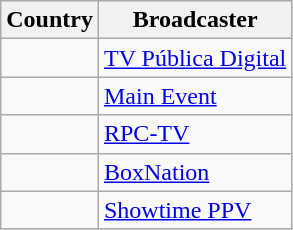<table class="wikitable">
<tr>
<th align=center>Country</th>
<th align=center>Broadcaster</th>
</tr>
<tr>
<td></td>
<td><a href='#'>TV Pública Digital</a></td>
</tr>
<tr>
<td></td>
<td><a href='#'>Main Event</a></td>
</tr>
<tr>
<td></td>
<td><a href='#'>RPC-TV</a></td>
</tr>
<tr>
<td></td>
<td><a href='#'>BoxNation</a></td>
</tr>
<tr>
<td></td>
<td><a href='#'>Showtime PPV</a></td>
</tr>
</table>
